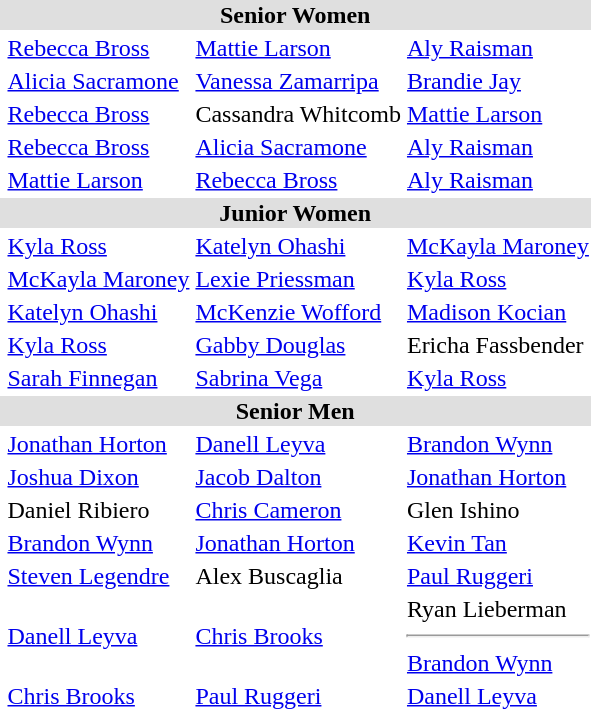<table>
<tr style="background:#dfdfdf;">
<td colspan="4" style="text-align:center;"><strong>Senior Women</strong></td>
</tr>
<tr>
<th scope=row style="text-align:left"></th>
<td><a href='#'>Rebecca Bross</a></td>
<td><a href='#'>Mattie Larson</a></td>
<td><a href='#'>Aly Raisman</a></td>
</tr>
<tr>
<th scope=row style="text-align:left"></th>
<td><a href='#'>Alicia Sacramone</a></td>
<td><a href='#'>Vanessa Zamarripa</a></td>
<td><a href='#'>Brandie Jay</a></td>
</tr>
<tr>
<th scope=row style="text-align:left"></th>
<td><a href='#'>Rebecca Bross</a></td>
<td>Cassandra Whitcomb</td>
<td><a href='#'>Mattie Larson</a></td>
</tr>
<tr>
<th scope=row style="text-align:left"></th>
<td><a href='#'>Rebecca Bross</a></td>
<td><a href='#'>Alicia Sacramone</a></td>
<td><a href='#'>Aly Raisman</a></td>
</tr>
<tr>
<th scope=row style="text-align:left"></th>
<td><a href='#'>Mattie Larson</a></td>
<td><a href='#'>Rebecca Bross</a></td>
<td><a href='#'>Aly Raisman</a></td>
</tr>
<tr style="background:#dfdfdf;">
<td colspan="4" style="text-align:center;"><strong>Junior Women</strong></td>
</tr>
<tr>
<th scope=row style="text-align:left"></th>
<td><a href='#'>Kyla Ross</a></td>
<td><a href='#'>Katelyn Ohashi</a></td>
<td><a href='#'>McKayla Maroney</a></td>
</tr>
<tr>
<th scope=row style="text-align:left"></th>
<td><a href='#'>McKayla Maroney</a></td>
<td><a href='#'>Lexie Priessman</a></td>
<td><a href='#'>Kyla Ross</a></td>
</tr>
<tr>
<th scope=row style="text-align:left"></th>
<td><a href='#'>Katelyn Ohashi</a></td>
<td><a href='#'>McKenzie Wofford </a></td>
<td><a href='#'>Madison Kocian</a></td>
</tr>
<tr>
<th scope=row style="text-align:left"></th>
<td><a href='#'>Kyla Ross</a></td>
<td><a href='#'>Gabby Douglas</a></td>
<td>Ericha Fassbender</td>
</tr>
<tr>
<th scope=row style="text-align:left"></th>
<td><a href='#'>Sarah Finnegan</a></td>
<td><a href='#'>Sabrina Vega</a></td>
<td><a href='#'>Kyla Ross</a></td>
</tr>
<tr style="background:#dfdfdf;">
<td colspan="4" style="text-align:center;"><strong>Senior Men</strong></td>
</tr>
<tr>
<th scope=row style="text-align:left"></th>
<td><a href='#'>Jonathan Horton</a></td>
<td><a href='#'>Danell Leyva</a></td>
<td><a href='#'>Brandon Wynn</a></td>
</tr>
<tr>
<th scope=row style="text-align:left"></th>
<td><a href='#'>Joshua Dixon</a></td>
<td><a href='#'>Jacob Dalton</a></td>
<td><a href='#'>Jonathan Horton</a></td>
</tr>
<tr>
<th scope=row style="text-align:left"></th>
<td>Daniel Ribiero</td>
<td><a href='#'>Chris Cameron</a></td>
<td>Glen Ishino</td>
</tr>
<tr>
<th scope=row style="text-align:left"></th>
<td><a href='#'>Brandon Wynn</a></td>
<td><a href='#'>Jonathan Horton</a></td>
<td><a href='#'>Kevin Tan</a></td>
</tr>
<tr>
<th scope=row style="text-align:left"></th>
<td><a href='#'>Steven Legendre</a></td>
<td>Alex Buscaglia</td>
<td><a href='#'>Paul Ruggeri</a></td>
</tr>
<tr>
<th scope=row style="text-align:left"></th>
<td><a href='#'>Danell Leyva</a></td>
<td><a href='#'>Chris Brooks</a></td>
<td>Ryan Lieberman<hr><a href='#'>Brandon Wynn</a></td>
</tr>
<tr>
<th scope=row style="text-align:left"></th>
<td><a href='#'>Chris Brooks</a></td>
<td><a href='#'>Paul Ruggeri</a></td>
<td><a href='#'>Danell Leyva</a></td>
</tr>
</table>
